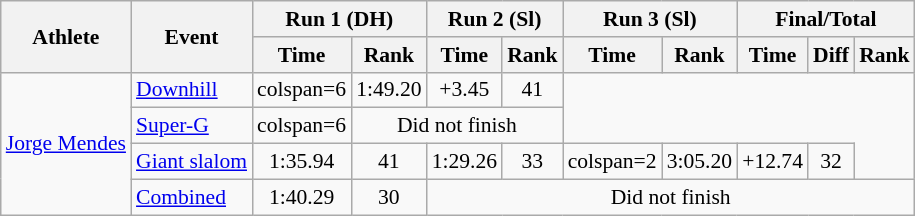<table class="wikitable" style="font-size:90%">
<tr>
<th rowspan="2">Athlete</th>
<th rowspan="2">Event</th>
<th colspan="2">Run 1 (DH)</th>
<th colspan="2">Run 2 (Sl)</th>
<th colspan="2">Run 3 (Sl)</th>
<th colspan="3">Final/Total</th>
</tr>
<tr>
<th>Time</th>
<th>Rank</th>
<th>Time</th>
<th>Rank</th>
<th>Time</th>
<th>Rank</th>
<th>Time</th>
<th>Diff</th>
<th>Rank</th>
</tr>
<tr align="center">
<td align="left" rowspan=4><a href='#'>Jorge Mendes</a></td>
<td align="left"><a href='#'>Downhill</a></td>
<td>colspan=6 </td>
<td>1:49.20</td>
<td>+3.45</td>
<td>41</td>
</tr>
<tr align="center">
<td align="left"><a href='#'>Super-G</a></td>
<td>colspan=6 </td>
<td colspan=3>Did not finish</td>
</tr>
<tr align="center">
<td align="left"><a href='#'>Giant slalom</a></td>
<td>1:35.94</td>
<td>41</td>
<td>1:29.26</td>
<td>33</td>
<td>colspan=2 </td>
<td>3:05.20</td>
<td>+12.74</td>
<td>32</td>
</tr>
<tr align="center">
<td align="left"><a href='#'>Combined</a></td>
<td>1:40.29</td>
<td>30</td>
<td colspan=9>Did not finish</td>
</tr>
</table>
